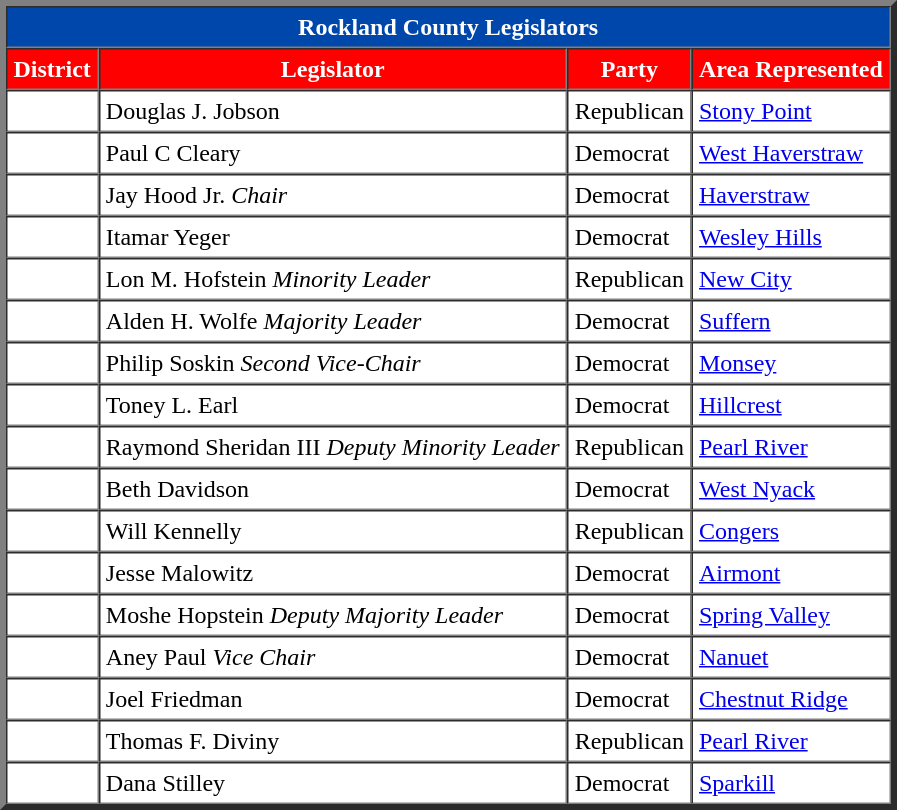<table style="float:left;"  border="4" cellspacing="0" cellpadding="4">
<tr>
<th colspan="4"  style="text-align:center; background:#0047ab; color:#fff;">Rockland County Legislators</th>
</tr>
<tr>
<th style="background:red; text-align:center; color:#fff;">District</th>
<th style="background:red; text-align:center; color:#fff;">Legislator</th>
<th style="background:red; text-align:center; color:#fff;">Party</th>
<th style="background:red; text-align:center; color:#fff;">Area Represented</th>
</tr>
<tr>
<td></td>
<td>Douglas J. Jobson</td>
<td>Republican</td>
<td><a href='#'>Stony Point</a></td>
</tr>
<tr>
<td></td>
<td>Paul C Cleary</td>
<td>Democrat</td>
<td><a href='#'>West Haverstraw</a></td>
</tr>
<tr>
<td></td>
<td>Jay Hood Jr. <em>Chair</em></td>
<td>Democrat</td>
<td><a href='#'>Haverstraw</a></td>
</tr>
<tr>
<td></td>
<td>Itamar Yeger</td>
<td>Democrat</td>
<td><a href='#'>Wesley Hills</a></td>
</tr>
<tr>
<td></td>
<td>Lon M. Hofstein <em>Minority Leader</em></td>
<td>Republican</td>
<td><a href='#'>New City</a></td>
</tr>
<tr>
<td></td>
<td>Alden H. Wolfe <em>Majority Leader</em></td>
<td>Democrat</td>
<td><a href='#'>Suffern</a></td>
</tr>
<tr>
<td></td>
<td>Philip Soskin <em>Second Vice-Chair</em></td>
<td>Democrat</td>
<td><a href='#'>Monsey</a></td>
</tr>
<tr>
<td></td>
<td>Toney L. Earl</td>
<td>Democrat</td>
<td><a href='#'>Hillcrest</a></td>
</tr>
<tr>
<td></td>
<td>Raymond Sheridan III <em>Deputy Minority Leader</em></td>
<td>Republican</td>
<td><a href='#'>Pearl River</a></td>
</tr>
<tr>
<td></td>
<td>Beth Davidson</td>
<td>Democrat</td>
<td><a href='#'>West Nyack</a></td>
</tr>
<tr>
<td></td>
<td>Will Kennelly</td>
<td>Republican</td>
<td><a href='#'>Congers</a></td>
</tr>
<tr>
<td></td>
<td>Jesse Malowitz</td>
<td>Democrat</td>
<td><a href='#'>Airmont</a></td>
</tr>
<tr>
<td></td>
<td>Moshe Hopstein <em>Deputy Majority Leader</em></td>
<td>Democrat</td>
<td><a href='#'>Spring Valley</a></td>
</tr>
<tr>
<td></td>
<td>Aney Paul <em>Vice Chair</em></td>
<td>Democrat</td>
<td><a href='#'>Nanuet</a></td>
</tr>
<tr>
<td></td>
<td>Joel Friedman</td>
<td>Democrat</td>
<td><a href='#'>Chestnut Ridge</a></td>
</tr>
<tr>
<td></td>
<td>Thomas F. Diviny</td>
<td>Republican</td>
<td><a href='#'>Pearl River</a></td>
</tr>
<tr>
<td></td>
<td>Dana Stilley</td>
<td>Democrat</td>
<td><a href='#'>Sparkill</a></td>
</tr>
</table>
